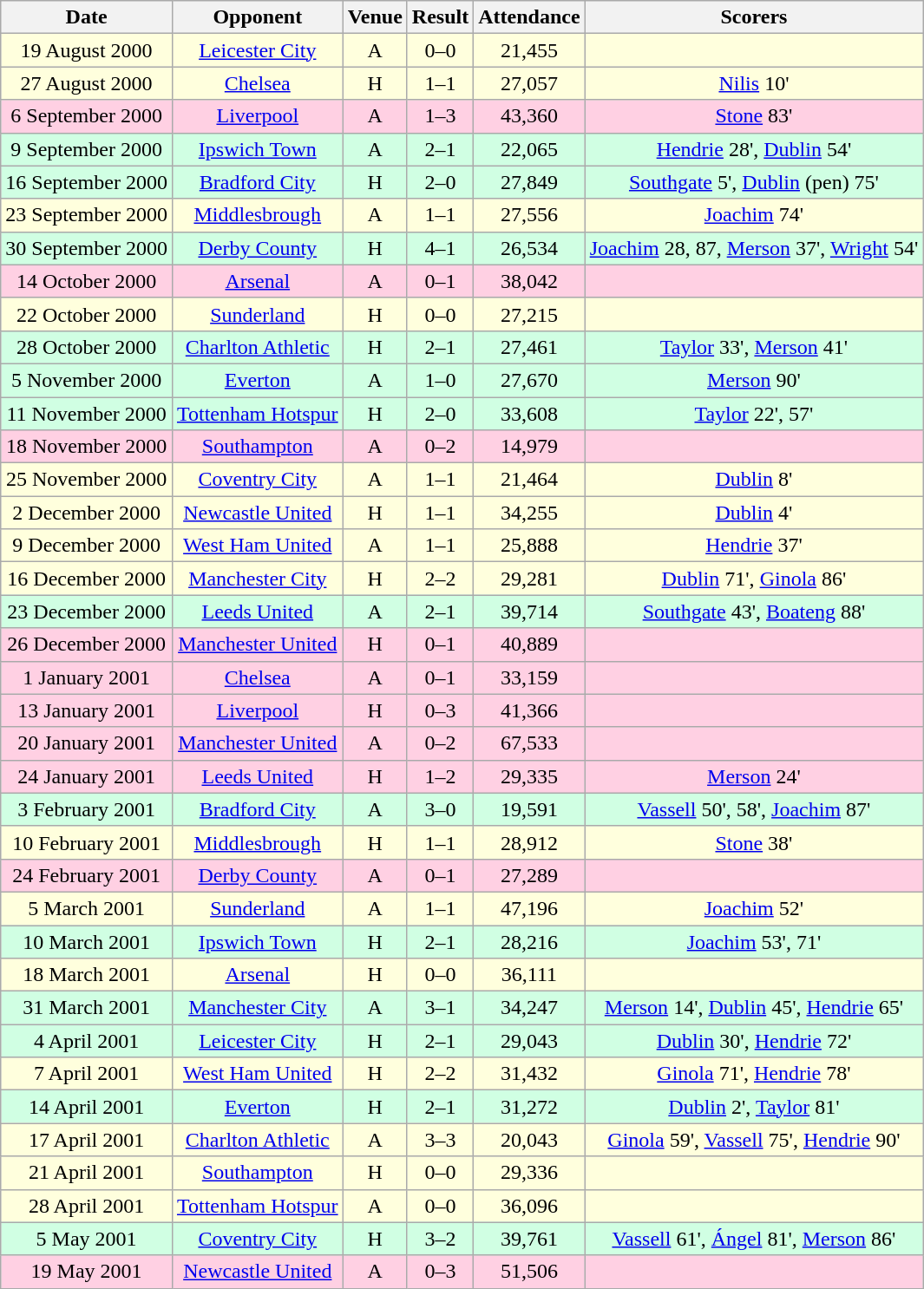<table class="wikitable sortable" style="font-size:100%; text-align:center">
<tr>
<th>Date</th>
<th>Opponent</th>
<th>Venue</th>
<th>Result</th>
<th>Attendance</th>
<th>Scorers</th>
</tr>
<tr style="background-color: #ffffdd;">
<td>19 August 2000</td>
<td><a href='#'>Leicester City</a></td>
<td>A</td>
<td>0–0</td>
<td>21,455</td>
<td></td>
</tr>
<tr style="background-color: #ffffdd;">
<td>27 August 2000</td>
<td><a href='#'>Chelsea</a></td>
<td>H</td>
<td>1–1</td>
<td>27,057</td>
<td><a href='#'>Nilis</a> 10'</td>
</tr>
<tr style="background-color: #ffd0e3;">
<td>6 September 2000</td>
<td><a href='#'>Liverpool</a></td>
<td>A</td>
<td>1–3</td>
<td>43,360</td>
<td><a href='#'>Stone</a> 83'</td>
</tr>
<tr style="background-color: #d0ffe3;">
<td>9 September 2000</td>
<td><a href='#'>Ipswich Town</a></td>
<td>A</td>
<td>2–1</td>
<td>22,065</td>
<td><a href='#'>Hendrie</a> 28', <a href='#'>Dublin</a> 54'</td>
</tr>
<tr style="background-color: #d0ffe3;">
<td>16 September 2000</td>
<td><a href='#'>Bradford City</a></td>
<td>H</td>
<td>2–0</td>
<td>27,849</td>
<td><a href='#'>Southgate</a> 5', <a href='#'>Dublin</a> (pen) 75'</td>
</tr>
<tr style="background-color: #ffffdd;">
<td>23 September 2000</td>
<td><a href='#'>Middlesbrough</a></td>
<td>A</td>
<td>1–1</td>
<td>27,556</td>
<td><a href='#'>Joachim</a> 74'</td>
</tr>
<tr style="background-color: #d0ffe3;">
<td>30 September 2000</td>
<td><a href='#'>Derby County</a></td>
<td>H</td>
<td>4–1</td>
<td>26,534</td>
<td><a href='#'>Joachim</a> 28, 87, <a href='#'>Merson</a> 37', <a href='#'>Wright</a> 54'</td>
</tr>
<tr style="background-color: #ffd0e3;">
<td>14 October 2000</td>
<td><a href='#'>Arsenal</a></td>
<td>A</td>
<td>0–1</td>
<td>38,042</td>
<td></td>
</tr>
<tr style="background-color: #ffffdd;">
<td>22 October 2000</td>
<td><a href='#'>Sunderland</a></td>
<td>H</td>
<td>0–0</td>
<td>27,215</td>
<td></td>
</tr>
<tr style="background-color: #d0ffe3;">
<td>28 October 2000</td>
<td><a href='#'>Charlton Athletic</a></td>
<td>H</td>
<td>2–1</td>
<td>27,461</td>
<td><a href='#'>Taylor</a> 33', <a href='#'>Merson</a> 41'</td>
</tr>
<tr style="background-color: #d0ffe3;">
<td>5 November 2000</td>
<td><a href='#'>Everton</a></td>
<td>A</td>
<td>1–0</td>
<td>27,670</td>
<td><a href='#'>Merson</a> 90'</td>
</tr>
<tr style="background-color: #d0ffe3;">
<td>11 November 2000</td>
<td><a href='#'>Tottenham Hotspur</a></td>
<td>H</td>
<td>2–0</td>
<td>33,608</td>
<td><a href='#'>Taylor</a> 22', 57'</td>
</tr>
<tr style="background-color: #ffd0e3;">
<td>18 November 2000</td>
<td><a href='#'>Southampton</a></td>
<td>A</td>
<td>0–2</td>
<td>14,979</td>
<td></td>
</tr>
<tr style="background-color: #ffffdd;">
<td>25 November 2000</td>
<td><a href='#'>Coventry City</a></td>
<td>A</td>
<td>1–1</td>
<td>21,464</td>
<td><a href='#'>Dublin</a> 8'</td>
</tr>
<tr style="background-color: #ffffdd;">
<td>2 December 2000</td>
<td><a href='#'>Newcastle United</a></td>
<td>H</td>
<td>1–1</td>
<td>34,255</td>
<td><a href='#'>Dublin</a> 4'</td>
</tr>
<tr style="background-color: #ffffdd;">
<td>9 December 2000</td>
<td><a href='#'>West Ham United</a></td>
<td>A</td>
<td>1–1</td>
<td>25,888</td>
<td><a href='#'>Hendrie</a> 37'</td>
</tr>
<tr style="background-color: #ffffdd;">
<td>16 December 2000</td>
<td><a href='#'>Manchester City</a></td>
<td>H</td>
<td>2–2</td>
<td>29,281</td>
<td><a href='#'>Dublin</a> 71', <a href='#'>Ginola</a> 86'</td>
</tr>
<tr style="background-color: #d0ffe3;">
<td>23 December 2000</td>
<td><a href='#'>Leeds United</a></td>
<td>A</td>
<td>2–1</td>
<td>39,714</td>
<td><a href='#'>Southgate</a> 43', <a href='#'>Boateng</a> 88'</td>
</tr>
<tr style="background-color: #ffd0e3;">
<td>26 December 2000</td>
<td><a href='#'>Manchester United</a></td>
<td>H</td>
<td>0–1</td>
<td>40,889</td>
<td></td>
</tr>
<tr style="background-color: #ffd0e3;">
<td>1 January 2001</td>
<td><a href='#'>Chelsea</a></td>
<td>A</td>
<td>0–1</td>
<td>33,159</td>
<td></td>
</tr>
<tr style="background-color: #ffd0e3;">
<td>13 January 2001</td>
<td><a href='#'>Liverpool</a></td>
<td>H</td>
<td>0–3</td>
<td>41,366</td>
<td></td>
</tr>
<tr style="background-color: #ffd0e3;">
<td>20 January 2001</td>
<td><a href='#'>Manchester United</a></td>
<td>A</td>
<td>0–2</td>
<td>67,533</td>
<td></td>
</tr>
<tr style="background-color: #ffd0e3;">
<td>24 January 2001</td>
<td><a href='#'>Leeds United</a></td>
<td>H</td>
<td>1–2</td>
<td>29,335</td>
<td><a href='#'>Merson</a> 24'</td>
</tr>
<tr style="background-color: #d0ffe3;">
<td>3 February 2001</td>
<td><a href='#'>Bradford City</a></td>
<td>A</td>
<td>3–0</td>
<td>19,591</td>
<td><a href='#'>Vassell</a> 50', 58', <a href='#'>Joachim</a> 87'</td>
</tr>
<tr style="background-color: #ffffdd;">
<td>10 February 2001</td>
<td><a href='#'>Middlesbrough</a></td>
<td>H</td>
<td>1–1</td>
<td>28,912</td>
<td><a href='#'>Stone</a> 38'</td>
</tr>
<tr style="background-color: #ffd0e3;">
<td>24 February 2001</td>
<td><a href='#'>Derby County</a></td>
<td>A</td>
<td>0–1</td>
<td>27,289</td>
<td></td>
</tr>
<tr style="background-color: #ffffdd;">
<td>5 March 2001</td>
<td><a href='#'>Sunderland</a></td>
<td>A</td>
<td>1–1</td>
<td>47,196</td>
<td><a href='#'>Joachim</a> 52'</td>
</tr>
<tr style="background-color: #d0ffe3;">
<td>10 March 2001</td>
<td><a href='#'>Ipswich Town</a></td>
<td>H</td>
<td>2–1</td>
<td>28,216</td>
<td><a href='#'>Joachim</a> 53', 71'</td>
</tr>
<tr style="background-color: #ffffdd;">
<td>18 March 2001</td>
<td><a href='#'>Arsenal</a></td>
<td>H</td>
<td>0–0</td>
<td>36,111</td>
<td></td>
</tr>
<tr style="background-color: #d0ffe3;">
<td>31 March 2001</td>
<td><a href='#'>Manchester City</a></td>
<td>A</td>
<td>3–1</td>
<td>34,247</td>
<td><a href='#'>Merson</a> 14', <a href='#'>Dublin</a> 45', <a href='#'>Hendrie</a> 65'</td>
</tr>
<tr style="background-color: #d0ffe3;">
<td>4 April 2001</td>
<td><a href='#'>Leicester City</a></td>
<td>H</td>
<td>2–1</td>
<td>29,043</td>
<td><a href='#'>Dublin</a> 30', <a href='#'>Hendrie</a> 72'</td>
</tr>
<tr style="background-color: #ffffdd;">
<td>7 April 2001</td>
<td><a href='#'>West Ham United</a></td>
<td>H</td>
<td>2–2</td>
<td>31,432</td>
<td><a href='#'>Ginola</a> 71', <a href='#'>Hendrie</a> 78'</td>
</tr>
<tr style="background-color: #d0ffe3;">
<td>14 April 2001</td>
<td><a href='#'>Everton</a></td>
<td>H</td>
<td>2–1</td>
<td>31,272</td>
<td><a href='#'>Dublin</a> 2', <a href='#'>Taylor</a> 81'</td>
</tr>
<tr style="background-color: #ffffdd;">
<td>17 April 2001</td>
<td><a href='#'>Charlton Athletic</a></td>
<td>A</td>
<td>3–3</td>
<td>20,043</td>
<td><a href='#'>Ginola</a> 59', <a href='#'>Vassell</a> 75', <a href='#'>Hendrie</a> 90'</td>
</tr>
<tr style="background-color: #ffffdd;">
<td>21 April 2001</td>
<td><a href='#'>Southampton</a></td>
<td>H</td>
<td>0–0</td>
<td>29,336</td>
<td></td>
</tr>
<tr style="background-color: #ffffdd;">
<td>28 April 2001</td>
<td><a href='#'>Tottenham Hotspur</a></td>
<td>A</td>
<td>0–0</td>
<td>36,096</td>
<td></td>
</tr>
<tr style="background-color: #d0ffe3;">
<td>5 May 2001</td>
<td><a href='#'>Coventry City</a></td>
<td>H</td>
<td>3–2</td>
<td>39,761</td>
<td><a href='#'>Vassell</a> 61', <a href='#'>Ángel</a> 81', <a href='#'>Merson</a> 86'</td>
</tr>
<tr style="background-color: #ffd0e3;">
<td>19 May 2001</td>
<td><a href='#'>Newcastle United</a></td>
<td>A</td>
<td>0–3</td>
<td>51,506</td>
<td></td>
</tr>
</table>
